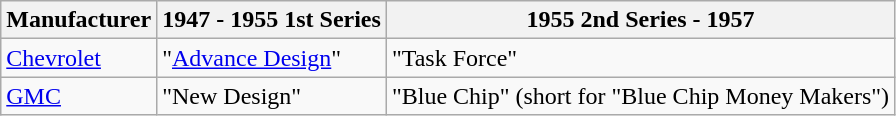<table class="wikitable">
<tr GM Light & Medium Truck Series Names>
<th>Manufacturer</th>
<th>1947 - 1955 1st Series</th>
<th>1955 2nd Series - 1957</th>
</tr>
<tr>
<td><a href='#'>Chevrolet</a></td>
<td>"<a href='#'>Advance Design</a>"</td>
<td>"Task Force"</td>
</tr>
<tr>
<td><a href='#'>GMC</a></td>
<td>"New Design"</td>
<td>"Blue Chip" (short for "Blue Chip Money Makers")</td>
</tr>
</table>
